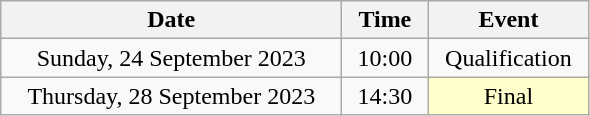<table class = "wikitable" style="text-align:center;">
<tr>
<th width=220>Date</th>
<th width=50>Time</th>
<th width=100>Event</th>
</tr>
<tr>
<td>Sunday, 24 September 2023</td>
<td>10:00</td>
<td>Qualification</td>
</tr>
<tr>
<td>Thursday, 28 September 2023</td>
<td>14:30</td>
<td bgcolor=ffffcc>Final</td>
</tr>
</table>
